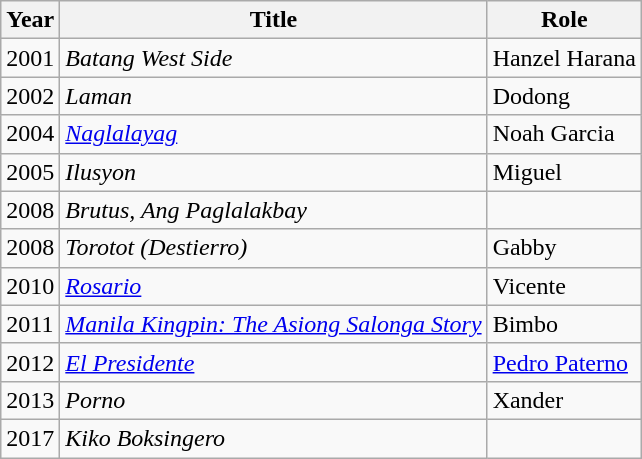<table class="wikitable sortable">
<tr>
<th>Year</th>
<th>Title</th>
<th>Role</th>
</tr>
<tr>
<td>2001</td>
<td><em>Batang West Side</em></td>
<td>Hanzel Harana</td>
</tr>
<tr>
<td>2002</td>
<td><em>Laman</em></td>
<td>Dodong</td>
</tr>
<tr>
<td>2004</td>
<td><em><a href='#'>Naglalayag</a></em></td>
<td>Noah Garcia</td>
</tr>
<tr>
<td>2005</td>
<td><em>Ilusyon</em></td>
<td>Miguel</td>
</tr>
<tr>
<td>2008</td>
<td><em>Brutus, Ang Paglalakbay</em></td>
<td></td>
</tr>
<tr>
<td>2008</td>
<td><em>Torotot (Destierro)</em></td>
<td>Gabby</td>
</tr>
<tr>
<td>2010</td>
<td><em><a href='#'>Rosario</a></em></td>
<td>Vicente</td>
</tr>
<tr>
<td>2011</td>
<td><em><a href='#'>Manila Kingpin: The Asiong Salonga Story</a></em></td>
<td>Bimbo</td>
</tr>
<tr>
<td>2012</td>
<td><em><a href='#'>El Presidente</a></em></td>
<td><a href='#'>Pedro Paterno</a></td>
</tr>
<tr>
<td>2013</td>
<td><em>Porno</em></td>
<td>Xander</td>
</tr>
<tr>
<td>2017</td>
<td><em>Kiko Boksingero</em></td>
<td></td>
</tr>
</table>
